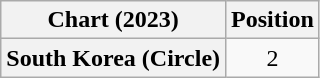<table class="wikitable plainrowheaders" style="text-align:center">
<tr>
<th scope="col">Chart (2023)</th>
<th scope="col">Position</th>
</tr>
<tr>
<th scope="row">South Korea (Circle)</th>
<td>2</td>
</tr>
</table>
